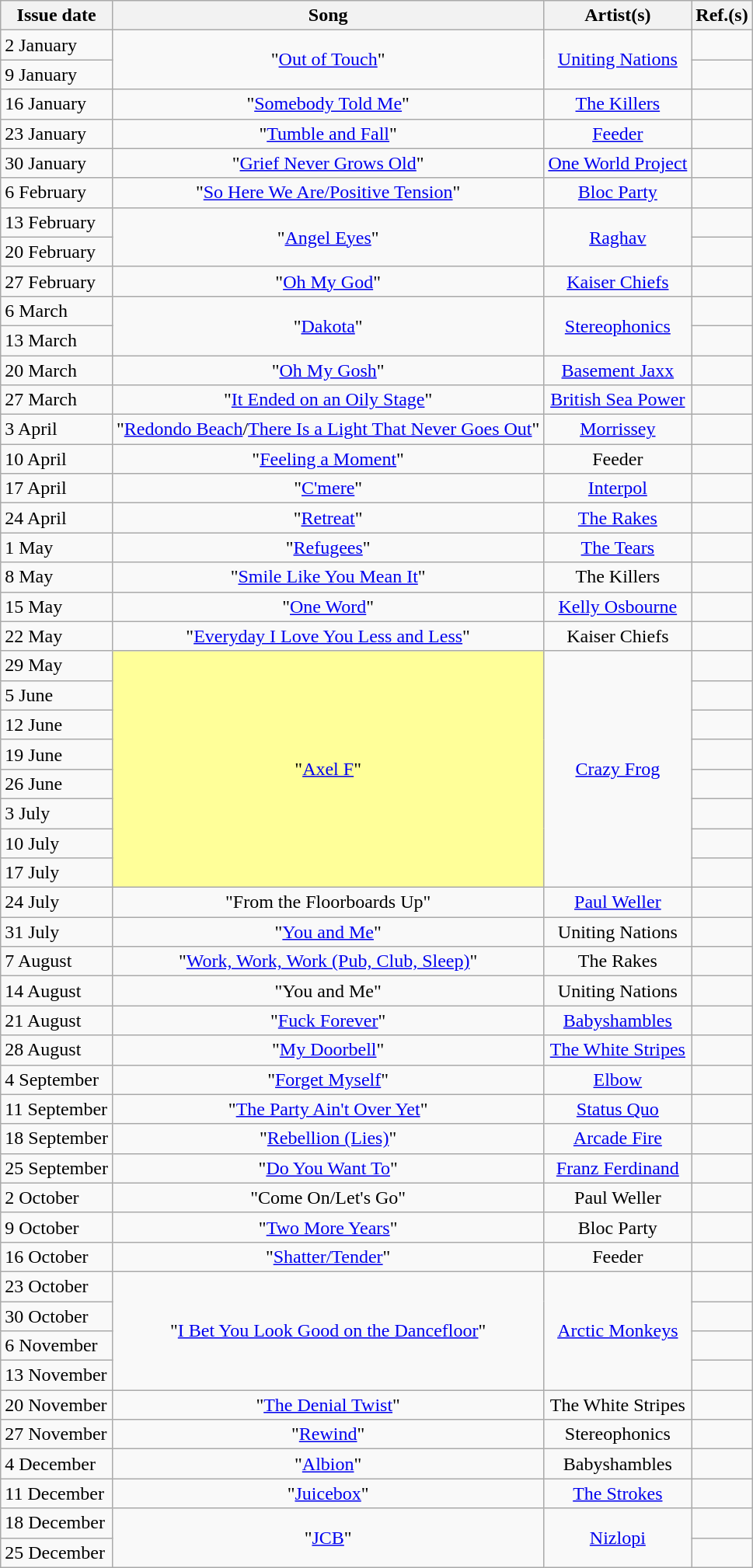<table class="wikitable plainrowheaders">
<tr>
<th scope=col>Issue date</th>
<th scope=col>Song</th>
<th scope=col>Artist(s)</th>
<th scope=col>Ref.(s)</th>
</tr>
<tr>
<td>2 January</td>
<td align=center rowspan="2">"<a href='#'>Out of Touch</a>"</td>
<td align=center rowspan="2"><a href='#'>Uniting Nations</a></td>
<td align=center></td>
</tr>
<tr>
<td>9 January</td>
<td align=center></td>
</tr>
<tr>
<td>16 January</td>
<td align=center>"<a href='#'>Somebody Told Me</a>"</td>
<td align=center><a href='#'>The Killers</a></td>
<td align=center></td>
</tr>
<tr>
<td>23 January</td>
<td align=center>"<a href='#'>Tumble and Fall</a>"</td>
<td align=center><a href='#'>Feeder</a></td>
<td align=center></td>
</tr>
<tr>
<td>30 January</td>
<td align=center>"<a href='#'>Grief Never Grows Old</a>"</td>
<td align=center><a href='#'>One World Project</a></td>
<td align=center></td>
</tr>
<tr>
<td>6 February</td>
<td align=center>"<a href='#'>So Here We Are/Positive Tension</a>"</td>
<td align=center><a href='#'>Bloc Party</a></td>
<td align=center></td>
</tr>
<tr>
<td>13 February</td>
<td align=center rowspan="2">"<a href='#'>Angel Eyes</a>"</td>
<td align=center rowspan="2"><a href='#'>Raghav</a></td>
<td align=center></td>
</tr>
<tr>
<td>20 February</td>
<td align=center></td>
</tr>
<tr>
<td>27 February</td>
<td align=center>"<a href='#'>Oh My God</a>"</td>
<td align=center><a href='#'>Kaiser Chiefs</a></td>
<td align=center></td>
</tr>
<tr>
<td>6 March </td>
<td align=center rowspan="2">"<a href='#'>Dakota</a>"</td>
<td align=center rowspan="2"><a href='#'>Stereophonics</a></td>
<td align=center></td>
</tr>
<tr>
<td>13 March</td>
<td align=center></td>
</tr>
<tr>
<td>20 March</td>
<td align=center>"<a href='#'>Oh My Gosh</a>"</td>
<td align=center><a href='#'>Basement Jaxx</a></td>
<td align=center></td>
</tr>
<tr>
<td>27 March</td>
<td align=center>"<a href='#'>It Ended on an Oily Stage</a>"</td>
<td align=center><a href='#'>British Sea Power</a></td>
<td align=center></td>
</tr>
<tr>
<td>3 April</td>
<td align=center>"<a href='#'>Redondo Beach</a>/<a href='#'>There Is a Light That Never Goes Out</a>"</td>
<td align=center><a href='#'>Morrissey</a></td>
<td align=center></td>
</tr>
<tr>
<td>10 April</td>
<td align=center>"<a href='#'>Feeling a Moment</a>"</td>
<td align=center>Feeder</td>
<td align=center></td>
</tr>
<tr>
<td>17 April</td>
<td align=center>"<a href='#'>C'mere</a>"</td>
<td align=center><a href='#'>Interpol</a></td>
<td align=center></td>
</tr>
<tr>
<td>24 April</td>
<td align=center>"<a href='#'>Retreat</a>"</td>
<td align=center><a href='#'>The Rakes</a></td>
<td align=center></td>
</tr>
<tr>
<td>1 May</td>
<td align=center>"<a href='#'>Refugees</a>"</td>
<td align=center><a href='#'>The Tears</a></td>
<td align=center></td>
</tr>
<tr>
<td>8 May</td>
<td align=center>"<a href='#'>Smile Like You Mean It</a>"</td>
<td align=center>The Killers</td>
<td align=center></td>
</tr>
<tr>
<td>15 May</td>
<td align=center>"<a href='#'>One Word</a>"</td>
<td align=center><a href='#'>Kelly Osbourne</a></td>
<td align=center></td>
</tr>
<tr>
<td>22 May</td>
<td align=center>"<a href='#'>Everyday I Love You Less and Less</a>"</td>
<td align=center>Kaiser Chiefs</td>
<td align=center></td>
</tr>
<tr>
<td>29 May </td>
<td align=center rowspan="8" bgcolor=#FFFF99>"<a href='#'>Axel F</a>" </td>
<td align=center rowspan="8"><a href='#'>Crazy Frog</a></td>
<td align=center></td>
</tr>
<tr>
<td>5 June </td>
<td align=center></td>
</tr>
<tr>
<td>12 June </td>
<td align=center></td>
</tr>
<tr>
<td>19 June </td>
<td align=center></td>
</tr>
<tr>
<td>26 June</td>
<td align=center></td>
</tr>
<tr>
<td>3 July</td>
<td align=center></td>
</tr>
<tr>
<td>10 July</td>
<td align=center></td>
</tr>
<tr>
<td>17 July</td>
<td align=center></td>
</tr>
<tr>
<td>24 July</td>
<td align=center>"From the Floorboards Up"</td>
<td align=center><a href='#'>Paul Weller</a></td>
<td align=center></td>
</tr>
<tr>
<td>31 July</td>
<td align=center>"<a href='#'>You and Me</a>"</td>
<td align=center>Uniting Nations</td>
<td align=center></td>
</tr>
<tr>
<td>7 August</td>
<td align=center>"<a href='#'>Work, Work, Work (Pub, Club, Sleep)</a>"</td>
<td align=center>The Rakes</td>
<td align=center></td>
</tr>
<tr>
<td>14 August</td>
<td align=center>"You and Me"</td>
<td align=center>Uniting Nations</td>
<td align=center></td>
</tr>
<tr>
<td>21 August</td>
<td align=center>"<a href='#'>Fuck Forever</a>"</td>
<td align=center><a href='#'>Babyshambles</a></td>
<td align=center></td>
</tr>
<tr>
<td>28 August</td>
<td align=center>"<a href='#'>My Doorbell</a>"</td>
<td align=center><a href='#'>The White Stripes</a></td>
<td align=center></td>
</tr>
<tr>
<td>4 September</td>
<td align=center>"<a href='#'>Forget Myself</a>"</td>
<td align=center><a href='#'>Elbow</a></td>
<td align=center></td>
</tr>
<tr>
<td>11 September</td>
<td align=center>"<a href='#'>The Party Ain't Over Yet</a>"</td>
<td align=center><a href='#'>Status Quo</a></td>
<td align=center></td>
</tr>
<tr>
<td>18 September</td>
<td align=center>"<a href='#'>Rebellion (Lies)</a>"</td>
<td align=center><a href='#'>Arcade Fire</a></td>
<td align=center></td>
</tr>
<tr>
<td>25 September</td>
<td align=center>"<a href='#'>Do You Want To</a>"</td>
<td align=center><a href='#'>Franz Ferdinand</a></td>
<td align=center></td>
</tr>
<tr>
<td>2 October</td>
<td align=center>"Come On/Let's Go"</td>
<td align=center>Paul Weller</td>
<td align=center></td>
</tr>
<tr>
<td>9 October</td>
<td align=center>"<a href='#'>Two More Years</a>"</td>
<td align=center>Bloc Party</td>
<td align=center></td>
</tr>
<tr>
<td>16 October</td>
<td align=center>"<a href='#'>Shatter/Tender</a>"</td>
<td align=center>Feeder</td>
<td align=center></td>
</tr>
<tr>
<td>23 October </td>
<td align=center rowspan="4">"<a href='#'>I Bet You Look Good on the Dancefloor</a>"</td>
<td align=center rowspan="4"><a href='#'>Arctic Monkeys</a></td>
<td align=center></td>
</tr>
<tr>
<td>30 October</td>
<td align=center></td>
</tr>
<tr>
<td>6 November</td>
<td align=center></td>
</tr>
<tr>
<td>13 November</td>
<td align=center></td>
</tr>
<tr>
<td>20 November</td>
<td align=center>"<a href='#'>The Denial Twist</a>"</td>
<td align=center>The White Stripes</td>
<td align=center></td>
</tr>
<tr>
<td>27 November</td>
<td align=center>"<a href='#'>Rewind</a>"</td>
<td align=center>Stereophonics</td>
<td align=center></td>
</tr>
<tr>
<td>4 December</td>
<td align=center>"<a href='#'>Albion</a>"</td>
<td align=center>Babyshambles</td>
<td align=center></td>
</tr>
<tr>
<td>11 December</td>
<td align=center>"<a href='#'>Juicebox</a>"</td>
<td align=center><a href='#'>The Strokes</a></td>
<td align=center></td>
</tr>
<tr>
<td>18 December </td>
<td align=center rowspan="2">"<a href='#'>JCB</a>"</td>
<td align=center rowspan="2"><a href='#'>Nizlopi</a></td>
<td align=center></td>
</tr>
<tr>
<td>25 December</td>
<td align=center></td>
</tr>
</table>
